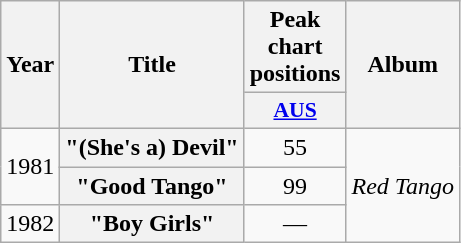<table class="wikitable plainrowheaders" style="text-align:center;" border="1">
<tr>
<th scope="col" rowspan="2">Year</th>
<th scope="col" rowspan="2">Title</th>
<th scope="col" colspan="1">Peak chart<br>positions</th>
<th scope="col" rowspan="2">Album</th>
</tr>
<tr>
<th scope="col" style="width:3em;font-size:90%;"><a href='#'>AUS</a><br></th>
</tr>
<tr>
<td rowspan="2">1981</td>
<th scope="row">"(She's a) Devil"</th>
<td>55</td>
<td rowspan="3"><em>Red Tango</em></td>
</tr>
<tr>
<th scope="row">"Good Tango"</th>
<td>99</td>
</tr>
<tr>
<td>1982</td>
<th scope="row">"Boy Girls"</th>
<td>—</td>
</tr>
</table>
